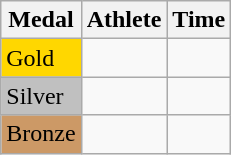<table class="wikitable">
<tr>
<th>Medal</th>
<th>Athlete</th>
<th>Time</th>
</tr>
<tr>
<td bgcolor="gold">Gold</td>
<td></td>
<td></td>
</tr>
<tr>
<td bgcolor="silver">Silver</td>
<td></td>
<td></td>
</tr>
<tr>
<td bgcolor="CC9966">Bronze</td>
<td></td>
<td></td>
</tr>
</table>
